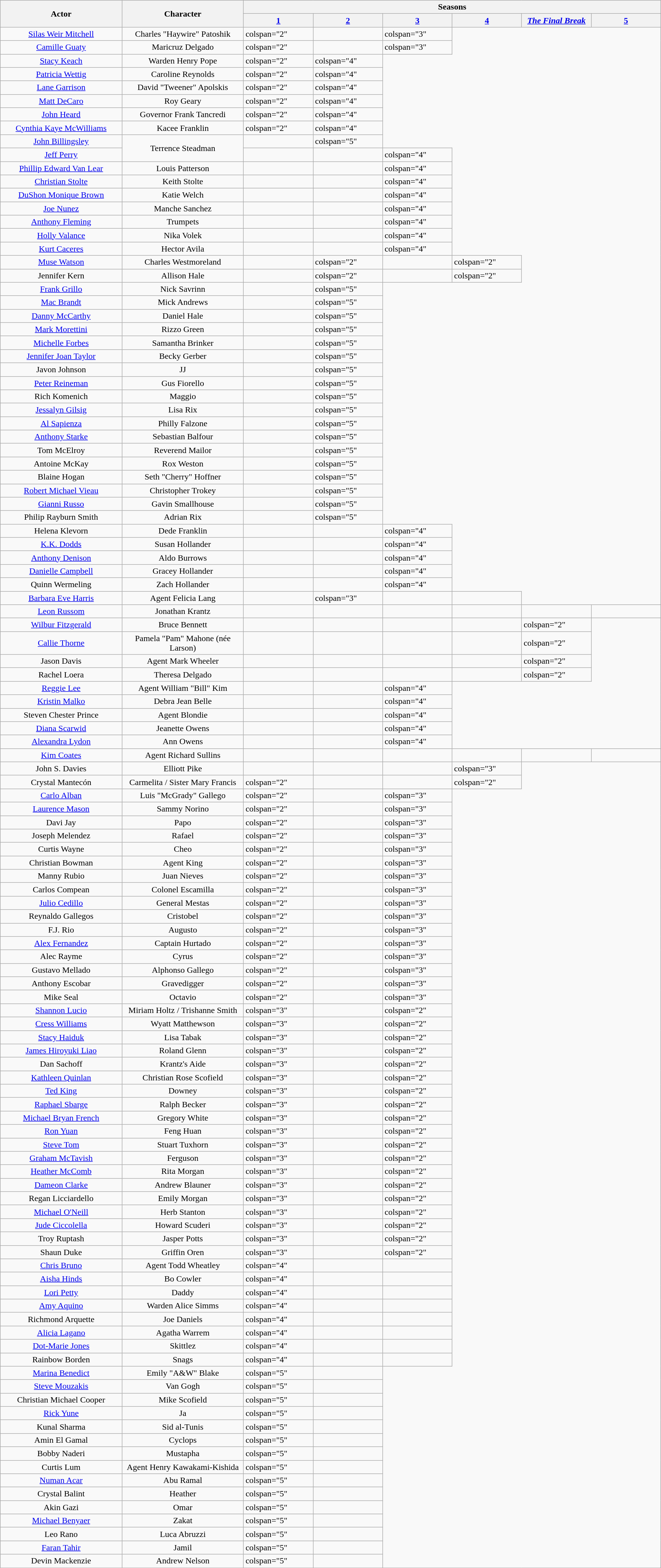<table class="wikitable plainrowheaders">
<tr>
<th scope="col" rowspan="2" style="width:14%;">Actor</th>
<th scope="col" rowspan="2" style="width:14%;">Character</th>
<th scope="col" colspan="6">Seasons</th>
</tr>
<tr>
<th scope="col" style="width:8%;"><a href='#'>1</a></th>
<th scope="col" style="width:8%;"><a href='#'>2</a></th>
<th scope="col" style="width:8%;"><a href='#'>3</a></th>
<th scope="col" style="width:8%;"><a href='#'>4</a></th>
<th scope="col" style="width:8%;"><a href='#'><em>The Final Break</em></a></th>
<th scope="col" style="width:8%;"><a href='#'>5</a></th>
</tr>
<tr>
<td style="text-align:center;"><a href='#'>Silas Weir Mitchell</a></td>
<td style="text-align:center;">Charles "Haywire" Patoshik</td>
<td>colspan="2" </td>
<td></td>
<td>colspan="3" </td>
</tr>
<tr>
<td style="text-align:center;"><a href='#'>Camille Guaty</a></td>
<td style="text-align:center;">Maricruz Delgado</td>
<td>colspan="2" </td>
<td></td>
<td>colspan="3" </td>
</tr>
<tr>
<td style="text-align:center;"><a href='#'>Stacy Keach</a></td>
<td style="text-align:center;">Warden Henry Pope</td>
<td>colspan="2" </td>
<td>colspan="4" </td>
</tr>
<tr>
<td style="text-align:center;"><a href='#'>Patricia Wettig</a></td>
<td style="text-align:center;">Caroline Reynolds</td>
<td>colspan="2" </td>
<td>colspan="4" </td>
</tr>
<tr>
<td style="text-align:center;"><a href='#'>Lane Garrison</a></td>
<td style="text-align:center;">David "Tweener" Apolskis</td>
<td>colspan="2" </td>
<td>colspan="4" </td>
</tr>
<tr>
<td style="text-align:center;"><a href='#'>Matt DeCaro</a></td>
<td style="text-align:center;">Roy Geary</td>
<td>colspan="2" </td>
<td>colspan="4" </td>
</tr>
<tr>
<td style="text-align:center;"><a href='#'>John Heard</a></td>
<td style="text-align:center;">Governor Frank Tancredi</td>
<td>colspan="2" </td>
<td>colspan="4" </td>
</tr>
<tr>
<td style="text-align:center;"><a href='#'>Cynthia Kaye McWilliams</a></td>
<td style="text-align:center;">Kacee Franklin</td>
<td>colspan="2" </td>
<td>colspan="4" </td>
</tr>
<tr>
<td style="text-align:center;"><a href='#'>John Billingsley</a></td>
<td style="text-align:center;" rowspan="2">Terrence Steadman</td>
<td></td>
<td>colspan="5" </td>
</tr>
<tr>
<td style="text-align:center;"><a href='#'>Jeff Perry</a></td>
<td></td>
<td></td>
<td>colspan="4" </td>
</tr>
<tr>
<td style="text-align:center;"><a href='#'>Phillip Edward Van Lear</a></td>
<td style="text-align:center;">Louis Patterson</td>
<td></td>
<td></td>
<td>colspan="4" </td>
</tr>
<tr>
<td style="text-align:center;"><a href='#'>Christian Stolte</a></td>
<td style="text-align:center;">Keith Stolte</td>
<td></td>
<td></td>
<td>colspan="4" </td>
</tr>
<tr>
<td style="text-align:center;"><a href='#'>DuShon Monique Brown</a></td>
<td style="text-align:center;">Katie Welch</td>
<td></td>
<td></td>
<td>colspan="4" </td>
</tr>
<tr>
<td style="text-align:center;"><a href='#'>Joe Nunez</a></td>
<td style="text-align:center;">Manche Sanchez</td>
<td></td>
<td></td>
<td>colspan="4" </td>
</tr>
<tr>
<td style="text-align:center;"><a href='#'>Anthony Fleming</a></td>
<td style="text-align:center;">Trumpets</td>
<td></td>
<td></td>
<td>colspan="4" </td>
</tr>
<tr>
<td style="text-align:center;"><a href='#'>Holly Valance</a></td>
<td style="text-align:center;">Nika Volek</td>
<td></td>
<td></td>
<td>colspan="4" </td>
</tr>
<tr>
<td style="text-align:center;"><a href='#'>Kurt Caceres</a></td>
<td style="text-align:center;">Hector Avila</td>
<td></td>
<td></td>
<td>colspan="4" </td>
</tr>
<tr>
<td style="text-align:center;"><a href='#'>Muse Watson</a></td>
<td style="text-align:center;">Charles Westmoreland</td>
<td></td>
<td>colspan="2" </td>
<td></td>
<td>colspan="2" </td>
</tr>
<tr>
<td style="text-align:center;">Jennifer Kern</td>
<td style="text-align:center;">Allison Hale</td>
<td></td>
<td>colspan="2" </td>
<td></td>
<td>colspan="2" </td>
</tr>
<tr>
<td style="text-align:center;"><a href='#'>Frank Grillo</a></td>
<td style="text-align:center;">Nick Savrinn</td>
<td></td>
<td>colspan="5" </td>
</tr>
<tr>
<td style="text-align:center;"><a href='#'>Mac Brandt</a></td>
<td style="text-align:center;">Mick Andrews</td>
<td></td>
<td>colspan="5" </td>
</tr>
<tr>
<td style="text-align:center;"><a href='#'>Danny McCarthy</a></td>
<td style="text-align:center;">Daniel Hale</td>
<td></td>
<td>colspan="5" </td>
</tr>
<tr>
<td style="text-align:center;"><a href='#'>Mark Morettini</a></td>
<td style="text-align:center;">Rizzo Green</td>
<td></td>
<td>colspan="5" </td>
</tr>
<tr>
<td style="text-align:center;"><a href='#'>Michelle Forbes</a></td>
<td style="text-align:center;">Samantha Brinker</td>
<td></td>
<td>colspan="5" </td>
</tr>
<tr>
<td style="text-align:center;"><a href='#'>Jennifer Joan Taylor</a></td>
<td style="text-align:center;">Becky Gerber</td>
<td></td>
<td>colspan="5" </td>
</tr>
<tr>
<td style="text-align:center;">Javon Johnson</td>
<td style="text-align:center;">JJ</td>
<td></td>
<td>colspan="5" </td>
</tr>
<tr>
<td style="text-align:center;"><a href='#'>Peter Reineman</a></td>
<td style="text-align:center;">Gus Fiorello</td>
<td></td>
<td>colspan="5" </td>
</tr>
<tr>
<td style="text-align:center;">Rich Komenich</td>
<td style="text-align:center;">Maggio</td>
<td></td>
<td>colspan="5" </td>
</tr>
<tr>
<td style="text-align:center;"><a href='#'>Jessalyn Gilsig</a></td>
<td style="text-align:center;">Lisa Rix</td>
<td></td>
<td>colspan="5" </td>
</tr>
<tr>
<td style="text-align:center;"><a href='#'>Al Sapienza</a></td>
<td style="text-align:center;">Philly Falzone</td>
<td></td>
<td>colspan="5" </td>
</tr>
<tr>
<td style="text-align:center;"><a href='#'>Anthony Starke</a></td>
<td style="text-align:center;">Sebastian Balfour</td>
<td></td>
<td>colspan="5" </td>
</tr>
<tr>
<td style="text-align:center;">Tom McElroy</td>
<td style="text-align:center;">Reverend Mailor</td>
<td></td>
<td>colspan="5" </td>
</tr>
<tr>
<td style="text-align:center;">Antoine McKay</td>
<td style="text-align:center;">Rox Weston</td>
<td></td>
<td>colspan="5" </td>
</tr>
<tr>
<td style="text-align:center;">Blaine Hogan</td>
<td style="text-align:center;">Seth "Cherry" Hoffner</td>
<td></td>
<td>colspan="5" </td>
</tr>
<tr>
<td style="text-align:center;"><a href='#'>Robert Michael Vieau</a></td>
<td style="text-align:center;">Christopher Trokey</td>
<td></td>
<td>colspan="5" </td>
</tr>
<tr>
<td style="text-align:center;"><a href='#'>Gianni Russo</a></td>
<td style="text-align:center;">Gavin Smallhouse</td>
<td></td>
<td>colspan="5" </td>
</tr>
<tr>
<td style="text-align:center;">Philip Rayburn Smith</td>
<td style="text-align:center;">Adrian Rix</td>
<td></td>
<td>colspan="5" </td>
</tr>
<tr>
<td style="text-align:center;">Helena Klevorn</td>
<td style="text-align:center;">Dede Franklin</td>
<td></td>
<td></td>
<td>colspan="4" </td>
</tr>
<tr>
<td style="text-align:center;"><a href='#'>K.K. Dodds</a></td>
<td style="text-align:center;">Susan Hollander</td>
<td></td>
<td></td>
<td>colspan="4" </td>
</tr>
<tr>
<td style="text-align:center;"><a href='#'>Anthony Denison</a></td>
<td style="text-align:center;">Aldo Burrows</td>
<td></td>
<td></td>
<td>colspan="4" </td>
</tr>
<tr>
<td style="text-align:center;"><a href='#'>Danielle Campbell</a></td>
<td style="text-align:center;">Gracey Hollander</td>
<td></td>
<td></td>
<td>colspan="4" </td>
</tr>
<tr>
<td style="text-align:center;">Quinn Wermeling</td>
<td style="text-align:center;">Zach Hollander</td>
<td></td>
<td></td>
<td>colspan="4" </td>
</tr>
<tr>
<td style="text-align:center;"><a href='#'>Barbara Eve Harris</a></td>
<td style="text-align:center;">Agent Felicia Lang</td>
<td></td>
<td>colspan="3" </td>
<td></td>
<td></td>
</tr>
<tr>
<td style="text-align:center;"><a href='#'>Leon Russom</a></td>
<td style="text-align:center;">Jonathan Krantz</td>
<td></td>
<td></td>
<td></td>
<td></td>
<td></td>
<td></td>
</tr>
<tr>
<td style="text-align:center;"><a href='#'>Wilbur Fitzgerald</a></td>
<td style="text-align:center;">Bruce Bennett</td>
<td></td>
<td></td>
<td></td>
<td></td>
<td>colspan="2" </td>
</tr>
<tr>
<td style="text-align:center;"><a href='#'>Callie Thorne</a></td>
<td style="text-align:center;">Pamela "Pam" Mahone (née Larson)</td>
<td></td>
<td></td>
<td></td>
<td></td>
<td>colspan="2" </td>
</tr>
<tr>
<td style="text-align:center;">Jason Davis</td>
<td style="text-align:center;">Agent Mark Wheeler</td>
<td></td>
<td></td>
<td></td>
<td></td>
<td>colspan="2" </td>
</tr>
<tr>
<td style="text-align:center;">Rachel Loera</td>
<td style="text-align:center;">Theresa Delgado</td>
<td></td>
<td></td>
<td></td>
<td></td>
<td>colspan="2" </td>
</tr>
<tr>
<td style="text-align:center;"><a href='#'>Reggie Lee</a></td>
<td style="text-align:center;">Agent William "Bill" Kim</td>
<td></td>
<td></td>
<td>colspan="4" </td>
</tr>
<tr>
<td style="text-align:center;"><a href='#'>Kristin Malko</a></td>
<td style="text-align:center;">Debra Jean Belle</td>
<td></td>
<td></td>
<td>colspan="4" </td>
</tr>
<tr>
<td style="text-align:center;">Steven Chester Prince</td>
<td style="text-align:center;">Agent Blondie</td>
<td></td>
<td></td>
<td>colspan="4" </td>
</tr>
<tr>
<td style="text-align:center;"><a href='#'>Diana Scarwid</a></td>
<td style="text-align:center;">Jeanette Owens</td>
<td></td>
<td></td>
<td>colspan="4" </td>
</tr>
<tr>
<td style="text-align:center;"><a href='#'>Alexandra Lydon</a></td>
<td style="text-align:center;">Ann Owens</td>
<td></td>
<td></td>
<td>colspan="4" </td>
</tr>
<tr>
<td style="text-align:center;"><a href='#'>Kim Coates</a></td>
<td style="text-align:center;">Agent Richard Sullins</td>
<td></td>
<td></td>
<td></td>
<td></td>
<td></td>
<td></td>
</tr>
<tr>
<td style="text-align:center;">John S. Davies</td>
<td style="text-align:center;">Elliott Pike</td>
<td></td>
<td></td>
<td></td>
<td>colspan="3" </td>
</tr>
<tr>
<td style="text-align:center;">Crystal Mantecón</td>
<td style="text-align:center;">Carmelita / Sister Mary Francis</td>
<td>colspan="2" </td>
<td></td>
<td></td>
<td>colspan="2" </td>
</tr>
<tr>
<td style="text-align:center;"><a href='#'>Carlo Alban</a></td>
<td style="text-align:center;">Luis "McGrady" Gallego</td>
<td>colspan="2" </td>
<td></td>
<td>colspan="3" </td>
</tr>
<tr>
<td style="text-align:center;"><a href='#'>Laurence Mason</a></td>
<td style="text-align:center;">Sammy Norino</td>
<td>colspan="2" </td>
<td></td>
<td>colspan="3" </td>
</tr>
<tr>
<td style="text-align:center;">Davi Jay</td>
<td style="text-align:center;">Papo</td>
<td>colspan="2" </td>
<td></td>
<td>colspan="3" </td>
</tr>
<tr>
<td style="text-align:center;">Joseph Melendez</td>
<td style="text-align:center;">Rafael</td>
<td>colspan="2" </td>
<td></td>
<td>colspan="3" </td>
</tr>
<tr>
<td style="text-align:center;">Curtis Wayne</td>
<td style="text-align:center;">Cheo</td>
<td>colspan="2" </td>
<td></td>
<td>colspan="3" </td>
</tr>
<tr>
<td style="text-align:center;">Christian Bowman</td>
<td style="text-align:center;">Agent King</td>
<td>colspan="2" </td>
<td></td>
<td>colspan="3" </td>
</tr>
<tr>
<td style="text-align:center;">Manny Rubio</td>
<td style="text-align:center;">Juan Nieves</td>
<td>colspan="2" </td>
<td></td>
<td>colspan="3" </td>
</tr>
<tr>
<td style="text-align:center;">Carlos Compean</td>
<td style="text-align:center;">Colonel Escamilla</td>
<td>colspan="2" </td>
<td></td>
<td>colspan="3" </td>
</tr>
<tr>
<td style="text-align:center;"><a href='#'>Julio Cedillo</a></td>
<td style="text-align:center;">General Mestas</td>
<td>colspan="2" </td>
<td></td>
<td>colspan="3" </td>
</tr>
<tr>
<td style="text-align:center;">Reynaldo Gallegos</td>
<td style="text-align:center;">Cristobel</td>
<td>colspan="2" </td>
<td></td>
<td>colspan="3" </td>
</tr>
<tr>
<td style="text-align:center;">F.J. Rio</td>
<td style="text-align:center;">Augusto</td>
<td>colspan="2" </td>
<td></td>
<td>colspan="3" </td>
</tr>
<tr>
<td style="text-align:center;"><a href='#'>Alex Fernandez</a></td>
<td style="text-align:center;">Captain Hurtado</td>
<td>colspan="2" </td>
<td></td>
<td>colspan="3" </td>
</tr>
<tr>
<td style="text-align:center;">Alec Rayme</td>
<td style="text-align:center;">Cyrus</td>
<td>colspan="2" </td>
<td></td>
<td>colspan="3" </td>
</tr>
<tr>
<td style="text-align:center;">Gustavo Mellado</td>
<td style="text-align:center;">Alphonso Gallego</td>
<td>colspan="2" </td>
<td></td>
<td>colspan="3" </td>
</tr>
<tr>
<td style="text-align:center;">Anthony Escobar</td>
<td style="text-align:center;">Gravedigger</td>
<td>colspan="2" </td>
<td></td>
<td>colspan="3" </td>
</tr>
<tr>
<td style="text-align:center;">Mike Seal</td>
<td style="text-align:center;">Octavio</td>
<td>colspan="2" </td>
<td></td>
<td>colspan="3" </td>
</tr>
<tr>
<td style="text-align:center;"><a href='#'>Shannon Lucio</a></td>
<td style="text-align:center;">Miriam Holtz / Trishanne Smith</td>
<td>colspan="3" </td>
<td></td>
<td>colspan="2" </td>
</tr>
<tr>
<td style="text-align:center;"><a href='#'>Cress Williams</a></td>
<td style="text-align:center;">Wyatt Matthewson</td>
<td>colspan="3" </td>
<td></td>
<td>colspan="2" </td>
</tr>
<tr>
<td style="text-align:center;"><a href='#'>Stacy Haiduk</a></td>
<td style="text-align:center;">Lisa Tabak</td>
<td>colspan="3" </td>
<td></td>
<td>colspan="2" </td>
</tr>
<tr>
<td style="text-align:center;"><a href='#'>James Hiroyuki Liao</a></td>
<td style="text-align:center;">Roland Glenn</td>
<td>colspan="3" </td>
<td></td>
<td>colspan="2" </td>
</tr>
<tr>
<td style="text-align:center;">Dan Sachoff</td>
<td style="text-align:center;">Krantz's Aide</td>
<td>colspan="3" </td>
<td></td>
<td>colspan="2" </td>
</tr>
<tr>
<td style="text-align:center;"><a href='#'>Kathleen Quinlan</a></td>
<td style="text-align:center;">Christian Rose Scofield</td>
<td>colspan="3" </td>
<td></td>
<td>colspan="2" </td>
</tr>
<tr>
<td style="text-align:center;"><a href='#'>Ted King</a></td>
<td style="text-align:center;">Downey</td>
<td>colspan="3" </td>
<td></td>
<td>colspan="2" </td>
</tr>
<tr>
<td style="text-align:center;"><a href='#'>Raphael Sbarge</a></td>
<td style="text-align:center;">Ralph Becker</td>
<td>colspan="3" </td>
<td></td>
<td>colspan="2" </td>
</tr>
<tr>
<td style="text-align:center;"><a href='#'>Michael Bryan French</a></td>
<td style="text-align:center;">Gregory White</td>
<td>colspan="3" </td>
<td></td>
<td>colspan="2" </td>
</tr>
<tr>
<td style="text-align:center;"><a href='#'>Ron Yuan</a></td>
<td style="text-align:center;">Feng Huan</td>
<td>colspan="3" </td>
<td></td>
<td>colspan="2" </td>
</tr>
<tr>
<td style="text-align:center;"><a href='#'>Steve Tom</a></td>
<td style="text-align:center;">Stuart Tuxhorn</td>
<td>colspan="3" </td>
<td></td>
<td>colspan="2" </td>
</tr>
<tr>
<td style="text-align:center;"><a href='#'>Graham McTavish</a></td>
<td style="text-align:center;">Ferguson</td>
<td>colspan="3" </td>
<td></td>
<td>colspan="2" </td>
</tr>
<tr>
<td style="text-align:center;"><a href='#'>Heather McComb</a></td>
<td style="text-align:center;">Rita Morgan</td>
<td>colspan="3" </td>
<td></td>
<td>colspan="2" </td>
</tr>
<tr>
<td style="text-align:center;"><a href='#'>Dameon Clarke</a></td>
<td style="text-align:center;">Andrew Blauner</td>
<td>colspan="3" </td>
<td></td>
<td>colspan="2" </td>
</tr>
<tr>
<td style="text-align:center;">Regan Licciardello</td>
<td style="text-align:center;">Emily Morgan</td>
<td>colspan="3" </td>
<td></td>
<td>colspan="2" </td>
</tr>
<tr>
<td style="text-align:center;"><a href='#'>Michael O'Neill</a></td>
<td style="text-align:center;">Herb Stanton</td>
<td>colspan="3" </td>
<td></td>
<td>colspan="2" </td>
</tr>
<tr>
<td style="text-align:center;"><a href='#'>Jude Ciccolella</a></td>
<td style="text-align:center;">Howard Scuderi</td>
<td>colspan="3" </td>
<td></td>
<td>colspan="2" </td>
</tr>
<tr>
<td style="text-align:center;">Troy Ruptash</td>
<td style="text-align:center;">Jasper Potts</td>
<td>colspan="3" </td>
<td></td>
<td>colspan="2" </td>
</tr>
<tr>
<td style="text-align:center;">Shaun Duke</td>
<td style="text-align:center;">Griffin Oren</td>
<td>colspan="3" </td>
<td></td>
<td>colspan="2" </td>
</tr>
<tr>
<td style="text-align:center;"><a href='#'>Chris Bruno</a></td>
<td style="text-align:center;">Agent Todd Wheatley</td>
<td>colspan="4" </td>
<td></td>
<td></td>
</tr>
<tr>
<td style="text-align:center;"><a href='#'>Aisha Hinds</a></td>
<td style="text-align:center;">Bo Cowler</td>
<td>colspan="4" </td>
<td></td>
<td></td>
</tr>
<tr>
<td style="text-align:center;"><a href='#'>Lori Petty</a></td>
<td style="text-align:center;">Daddy</td>
<td>colspan="4" </td>
<td></td>
<td></td>
</tr>
<tr>
<td style="text-align:center;"><a href='#'>Amy Aquino</a></td>
<td style="text-align:center;">Warden Alice Simms</td>
<td>colspan="4" </td>
<td></td>
<td></td>
</tr>
<tr>
<td style="text-align:center;">Richmond Arquette</td>
<td style="text-align:center;">Joe Daniels</td>
<td>colspan="4" </td>
<td></td>
<td></td>
</tr>
<tr>
<td style="text-align:center;"><a href='#'>Alicia Lagano</a></td>
<td style="text-align:center;">Agatha Warrem</td>
<td>colspan="4" </td>
<td></td>
<td></td>
</tr>
<tr>
<td style="text-align:center;"><a href='#'>Dot-Marie Jones</a></td>
<td style="text-align:center;">Skittlez</td>
<td>colspan="4" </td>
<td></td>
<td></td>
</tr>
<tr>
<td style="text-align:center;">Rainbow Borden</td>
<td style="text-align:center;">Snags</td>
<td>colspan="4" </td>
<td></td>
<td></td>
</tr>
<tr>
<td style="text-align:center;"><a href='#'>Marina Benedict</a></td>
<td style="text-align:center;">Emily "A&W" Blake</td>
<td>colspan="5" </td>
<td></td>
</tr>
<tr>
<td style="text-align:center;"><a href='#'>Steve Mouzakis</a></td>
<td style="text-align:center;">Van Gogh</td>
<td>colspan="5" </td>
<td></td>
</tr>
<tr>
<td style="text-align:center;">Christian Michael Cooper</td>
<td style="text-align:center;">Mike Scofield</td>
<td>colspan="5" </td>
<td></td>
</tr>
<tr>
<td style="text-align:center;"><a href='#'>Rick Yune</a></td>
<td style="text-align:center;">Ja</td>
<td>colspan="5" </td>
<td></td>
</tr>
<tr>
<td style="text-align:center;">Kunal Sharma</td>
<td style="text-align:center;">Sid al-Tunis</td>
<td>colspan="5" </td>
<td></td>
</tr>
<tr>
<td style="text-align:center;">Amin El Gamal</td>
<td style="text-align:center;">Cyclops</td>
<td>colspan="5" </td>
<td></td>
</tr>
<tr>
<td style="text-align:center;">Bobby Naderi</td>
<td style="text-align:center;">Mustapha</td>
<td>colspan="5" </td>
<td></td>
</tr>
<tr>
<td style="text-align:center;">Curtis Lum</td>
<td style="text-align:center;">Agent Henry Kawakami-Kishida</td>
<td>colspan="5" </td>
<td></td>
</tr>
<tr>
<td style="text-align:center;"><a href='#'>Numan Acar</a></td>
<td style="text-align:center;">Abu Ramal</td>
<td>colspan="5" </td>
<td></td>
</tr>
<tr>
<td style="text-align:center;">Crystal Balint</td>
<td style="text-align:center;">Heather</td>
<td>colspan="5" </td>
<td></td>
</tr>
<tr>
<td style="text-align:center;">Akin Gazi</td>
<td style="text-align:center;">Omar</td>
<td>colspan="5" </td>
<td></td>
</tr>
<tr>
<td style="text-align:center;"><a href='#'>Michael Benyaer</a></td>
<td style="text-align:center;">Zakat</td>
<td>colspan="5" </td>
<td></td>
</tr>
<tr>
<td style="text-align:center;">Leo Rano</td>
<td style="text-align:center;">Luca Abruzzi</td>
<td>colspan="5" </td>
<td></td>
</tr>
<tr>
<td style="text-align:center;"><a href='#'>Faran Tahir</a></td>
<td style="text-align:center;">Jamil</td>
<td>colspan="5" </td>
<td></td>
</tr>
<tr>
<td style="text-align:center;">Devin Mackenzie</td>
<td style="text-align:center;">Andrew Nelson</td>
<td>colspan="5" </td>
<td></td>
</tr>
<tr>
</tr>
</table>
